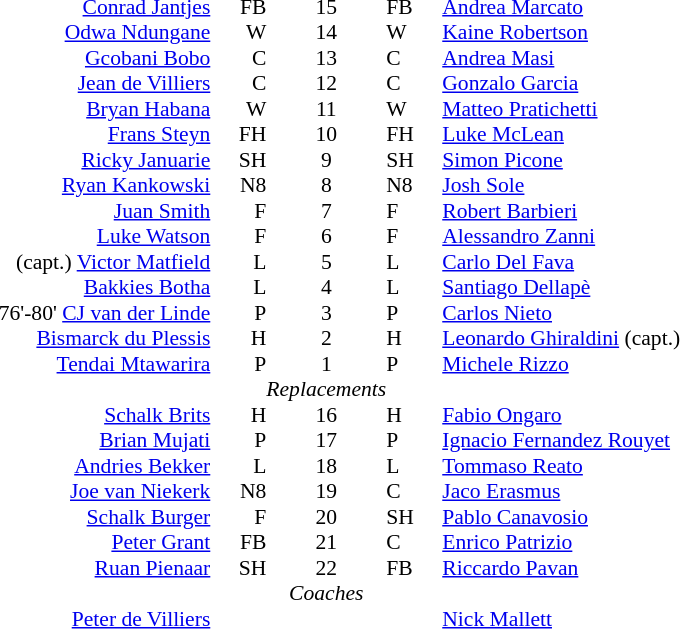<table width="100%" style="font-size: 90%; " cellspacing="0" cellpadding="0" align=center>
<tr>
<td width=41%; text-align=right></td>
<td width=3%; text-align:right></td>
<td width=4%; text-align:center></td>
<td width=3%; text-align:left></td>
<td width=49%; text-align:left></td>
</tr>
<tr>
<td align=right> <a href='#'>Conrad Jantjes</a></td>
<td align=right>FB</td>
<td align=center>15</td>
<td>FB</td>
<td><a href='#'>Andrea Marcato</a> </td>
</tr>
<tr>
<td align=right><a href='#'>Odwa Ndungane</a></td>
<td align=right>W</td>
<td align=center>14</td>
<td>W</td>
<td><a href='#'>Kaine Robertson</a></td>
</tr>
<tr>
<td align=right><a href='#'>Gcobani Bobo</a></td>
<td align=right>C</td>
<td align=center>13</td>
<td>C</td>
<td><a href='#'>Andrea Masi</a> </td>
</tr>
<tr>
<td align=right><a href='#'>Jean de Villiers</a></td>
<td align=right>C</td>
<td align=center>12</td>
<td>C</td>
<td><a href='#'>Gonzalo Garcia</a> </td>
</tr>
<tr>
<td align=right><a href='#'>Bryan Habana</a></td>
<td align=right>W</td>
<td align=center>11</td>
<td>W</td>
<td><a href='#'>Matteo Pratichetti</a></td>
</tr>
<tr>
<td align=right><a href='#'>Frans Steyn</a></td>
<td align=right>FH</td>
<td align=center>10</td>
<td>FH</td>
<td><a href='#'>Luke McLean</a></td>
</tr>
<tr>
<td align=right> <a href='#'>Ricky Januarie</a></td>
<td align=right>SH</td>
<td align=center>9</td>
<td>SH</td>
<td><a href='#'>Simon Picone</a> </td>
</tr>
<tr>
<td align=right> <a href='#'>Ryan Kankowski</a></td>
<td align=right>N8</td>
<td align=center>8</td>
<td>N8</td>
<td><a href='#'>Josh Sole</a></td>
</tr>
<tr>
<td align=right><a href='#'>Juan Smith</a></td>
<td align=right>F</td>
<td align=center>7</td>
<td>F</td>
<td><a href='#'>Robert Barbieri</a></td>
</tr>
<tr>
<td align=right> <a href='#'>Luke Watson</a></td>
<td align=right>F</td>
<td align=center>6</td>
<td>F</td>
<td><a href='#'>Alessandro Zanni</a></td>
</tr>
<tr>
<td align=right>(capt.) <a href='#'>Victor Matfield</a></td>
<td align=right>L</td>
<td align=center>5</td>
<td>L</td>
<td><a href='#'>Carlo Del Fava</a> </td>
</tr>
<tr>
<td align=right> <a href='#'>Bakkies Botha</a></td>
<td align=right>L</td>
<td align=center>4</td>
<td>L</td>
<td><a href='#'>Santiago Dellapè</a> </td>
</tr>
<tr>
<td align=right> 76'-80'   <a href='#'>CJ van der Linde</a></td>
<td align=right>P</td>
<td align=center>3</td>
<td>P</td>
<td><a href='#'>Carlos Nieto</a></td>
</tr>
<tr>
<td align=right><a href='#'>Bismarck du Plessis</a></td>
<td align=right>H</td>
<td align=center>2</td>
<td>H</td>
<td><a href='#'>Leonardo Ghiraldini</a> (capt.) </td>
</tr>
<tr>
<td align=right> <a href='#'>Tendai Mtawarira</a></td>
<td align=right>P</td>
<td align=center>1</td>
<td>P</td>
<td><a href='#'>Michele Rizzo</a> </td>
</tr>
<tr>
<td></td>
<td></td>
<td align=center><em>Replacements</em></td>
<td></td>
<td></td>
</tr>
<tr>
<td align=right> <a href='#'>Schalk Brits</a></td>
<td align=right>H</td>
<td align=center>16</td>
<td>H</td>
<td><a href='#'>Fabio Ongaro</a> </td>
</tr>
<tr>
<td align=right> <a href='#'>Brian Mujati</a></td>
<td align=right>P</td>
<td align=center>17</td>
<td>P</td>
<td><a href='#'>Ignacio Fernandez Rouyet</a> </td>
</tr>
<tr>
<td align=right> <a href='#'>Andries Bekker</a></td>
<td align=right>L</td>
<td align=center>18</td>
<td>L</td>
<td><a href='#'>Tommaso Reato</a> </td>
</tr>
<tr>
<td align=right> <a href='#'>Joe van Niekerk</a></td>
<td align=right>N8</td>
<td align=center>19</td>
<td>C</td>
<td><a href='#'>Jaco Erasmus</a> </td>
</tr>
<tr>
<td align=right> <a href='#'>Schalk Burger</a></td>
<td align=right>F</td>
<td align=center>20</td>
<td>SH</td>
<td><a href='#'>Pablo Canavosio</a> </td>
</tr>
<tr>
<td align=right> <a href='#'>Peter Grant</a></td>
<td align=right>FB</td>
<td align=center>21</td>
<td>C</td>
<td><a href='#'>Enrico Patrizio</a> </td>
</tr>
<tr>
<td align=right> <a href='#'>Ruan Pienaar</a></td>
<td align=right>SH</td>
<td align=center>22</td>
<td>FB</td>
<td><a href='#'>Riccardo Pavan</a> </td>
</tr>
<tr>
<td></td>
<td></td>
<td align=center><em>Coaches</em></td>
<td></td>
<td></td>
</tr>
<tr>
<td align=right> <a href='#'>Peter de Villiers</a></td>
<td></td>
<td></td>
<td></td>
<td><a href='#'>Nick Mallett</a> </td>
</tr>
</table>
